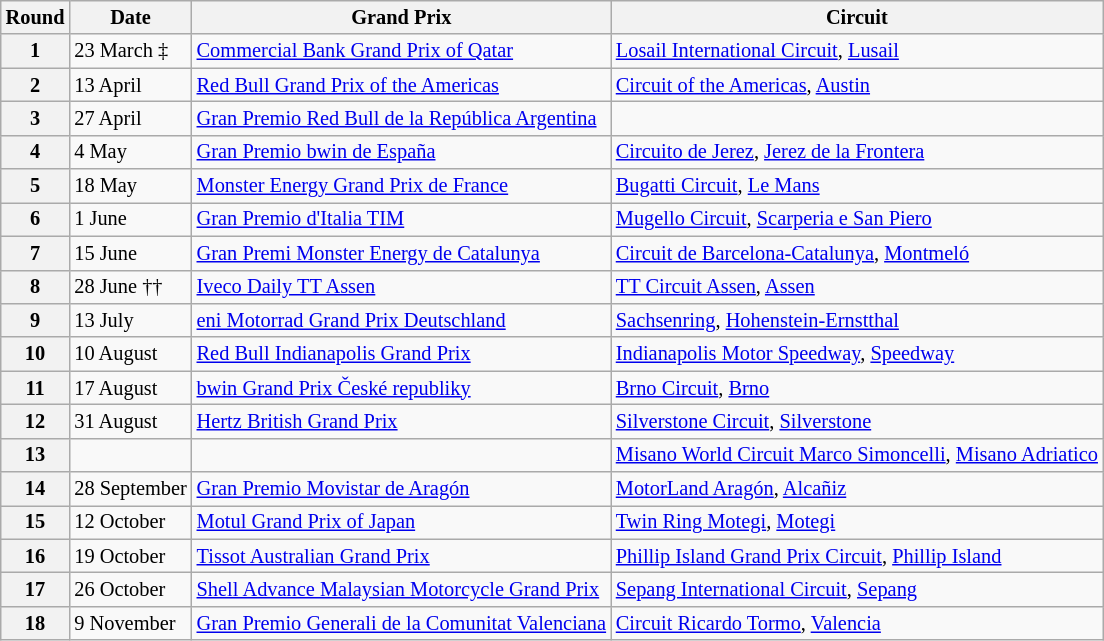<table class="wikitable" style="font-size: 85%">
<tr>
<th>Round</th>
<th>Date</th>
<th>Grand Prix</th>
<th>Circuit</th>
</tr>
<tr>
<th>1</th>
<td>23 March ‡</td>
<td> <a href='#'>Commercial Bank Grand Prix of Qatar</a></td>
<td><a href='#'>Losail International Circuit</a>, <a href='#'>Lusail</a></td>
</tr>
<tr>
<th>2</th>
<td>13 April</td>
<td> <a href='#'>Red Bull Grand Prix of the Americas</a></td>
<td><a href='#'>Circuit of the Americas</a>, <a href='#'>Austin</a></td>
</tr>
<tr>
<th>3</th>
<td>27 April</td>
<td> <a href='#'>Gran Premio Red Bull de la República Argentina</a></td>
<td></td>
</tr>
<tr>
<th>4</th>
<td>4 May</td>
<td> <a href='#'>Gran Premio bwin de España</a></td>
<td><a href='#'>Circuito de Jerez</a>, <a href='#'>Jerez de la Frontera</a></td>
</tr>
<tr>
<th>5</th>
<td>18 May</td>
<td> <a href='#'>Monster Energy Grand Prix de France</a></td>
<td><a href='#'>Bugatti Circuit</a>, <a href='#'>Le Mans</a></td>
</tr>
<tr>
<th>6</th>
<td>1 June</td>
<td> <a href='#'>Gran Premio d'Italia TIM</a></td>
<td><a href='#'>Mugello Circuit</a>, <a href='#'>Scarperia e San Piero</a></td>
</tr>
<tr>
<th>7</th>
<td>15 June</td>
<td> <a href='#'>Gran Premi Monster Energy de Catalunya</a></td>
<td><a href='#'>Circuit de Barcelona-Catalunya</a>, <a href='#'>Montmeló</a></td>
</tr>
<tr>
<th>8</th>
<td>28 June ††</td>
<td> <a href='#'>Iveco Daily TT Assen</a></td>
<td><a href='#'>TT Circuit Assen</a>, <a href='#'>Assen</a></td>
</tr>
<tr>
<th>9</th>
<td>13 July</td>
<td> <a href='#'>eni Motorrad Grand Prix Deutschland</a></td>
<td><a href='#'>Sachsenring</a>, <a href='#'>Hohenstein-Ernstthal</a></td>
</tr>
<tr>
<th>10</th>
<td>10 August</td>
<td> <a href='#'>Red Bull Indianapolis Grand Prix</a></td>
<td><a href='#'>Indianapolis Motor Speedway</a>, <a href='#'>Speedway</a></td>
</tr>
<tr>
<th>11</th>
<td>17 August</td>
<td> <a href='#'>bwin Grand Prix České republiky</a></td>
<td><a href='#'>Brno Circuit</a>, <a href='#'>Brno</a></td>
</tr>
<tr>
<th>12</th>
<td>31 August</td>
<td> <a href='#'>Hertz British Grand Prix</a></td>
<td><a href='#'>Silverstone Circuit</a>, <a href='#'>Silverstone</a></td>
</tr>
<tr>
<th>13</th>
<td></td>
<td></td>
<td><a href='#'>Misano World Circuit Marco Simoncelli</a>, <a href='#'>Misano Adriatico</a></td>
</tr>
<tr>
<th>14</th>
<td>28 September</td>
<td> <a href='#'>Gran Premio Movistar de Aragón</a></td>
<td><a href='#'>MotorLand Aragón</a>, <a href='#'>Alcañiz</a></td>
</tr>
<tr>
<th>15</th>
<td>12 October</td>
<td> <a href='#'>Motul Grand Prix of Japan</a></td>
<td><a href='#'>Twin Ring Motegi</a>, <a href='#'>Motegi</a></td>
</tr>
<tr>
<th>16</th>
<td>19 October</td>
<td> <a href='#'>Tissot Australian Grand Prix</a></td>
<td><a href='#'>Phillip Island Grand Prix Circuit</a>, <a href='#'>Phillip Island</a></td>
</tr>
<tr>
<th>17</th>
<td>26 October</td>
<td> <a href='#'>Shell Advance Malaysian Motorcycle Grand Prix</a></td>
<td><a href='#'>Sepang International Circuit</a>, <a href='#'>Sepang</a></td>
</tr>
<tr>
<th>18</th>
<td>9 November</td>
<td> <a href='#'>Gran Premio Generali de la Comunitat Valenciana</a></td>
<td><a href='#'>Circuit Ricardo Tormo</a>, <a href='#'>Valencia</a></td>
</tr>
</table>
